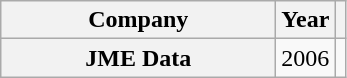<table class="wikitable plainrowheaders" style="text-align:center;">
<tr>
<th scope="col" width="176">Company</th>
<th scope="col">Year</th>
<th scope="col"></th>
</tr>
<tr>
<th scope="row">JME Data</th>
<td>2006</td>
<td></td>
</tr>
</table>
